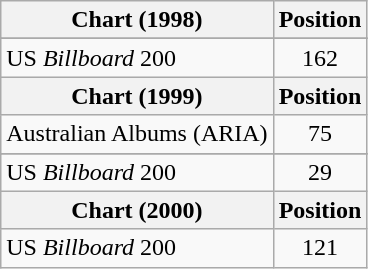<table class="wikitable plainrowheaders">
<tr>
<th>Chart (1998)</th>
<th>Position</th>
</tr>
<tr>
</tr>
<tr>
<td>US <em>Billboard</em> 200</td>
<td align="center">162</td>
</tr>
<tr>
<th>Chart (1999)</th>
<th>Position</th>
</tr>
<tr>
<td>Australian Albums (ARIA)</td>
<td align="center">75</td>
</tr>
<tr>
</tr>
<tr>
<td>US <em>Billboard</em> 200</td>
<td align="center">29</td>
</tr>
<tr>
<th>Chart (2000)</th>
<th>Position</th>
</tr>
<tr>
<td>US <em>Billboard</em> 200</td>
<td align="center">121</td>
</tr>
</table>
